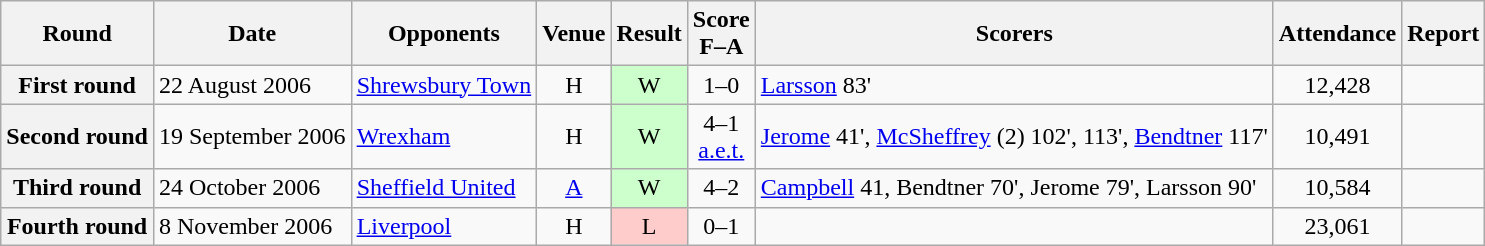<table class="wikitable plainrowheaders" style="text-align:center">
<tr>
<th scope="col">Round</th>
<th scope="col">Date</th>
<th scope="col">Opponents</th>
<th scope="col">Venue</th>
<th scope="col">Result</th>
<th scope="col">Score<br>F–A</th>
<th scope="col">Scorers</th>
<th scope="col">Attendance</th>
<th scope="col">Report</th>
</tr>
<tr>
<th scope="row">First round</th>
<td align="left">22 August 2006</td>
<td align="left"><a href='#'>Shrewsbury Town</a></td>
<td>H</td>
<td style="background:#cfc">W</td>
<td>1–0</td>
<td align="left"><a href='#'>Larsson</a> 83'</td>
<td>12,428</td>
<td></td>
</tr>
<tr>
<th scope="row">Second round</th>
<td align="left">19 September 2006</td>
<td align="left"><a href='#'>Wrexham</a></td>
<td>H</td>
<td style="background:#cfc">W</td>
<td>4–1<br><a href='#'>a.e.t.</a></td>
<td align="left"><a href='#'>Jerome</a> 41', <a href='#'>McSheffrey</a> (2) 102', 113', <a href='#'>Bendtner</a> 117'</td>
<td>10,491</td>
<td></td>
</tr>
<tr>
<th scope="row">Third round</th>
<td align="left">24 October 2006</td>
<td align="left"><a href='#'>Sheffield United</a></td>
<td><a href='#'>A</a></td>
<td style="background:#cfc">W</td>
<td>4–2</td>
<td align="left"><a href='#'>Campbell</a> 41, Bendtner 70', Jerome 79', Larsson 90'</td>
<td>10,584</td>
<td></td>
</tr>
<tr>
<th scope="row">Fourth round</th>
<td align="left">8 November 2006</td>
<td align="left"><a href='#'>Liverpool</a></td>
<td>H</td>
<td style="background:#fcc">L</td>
<td>0–1</td>
<td></td>
<td>23,061</td>
<td></td>
</tr>
</table>
